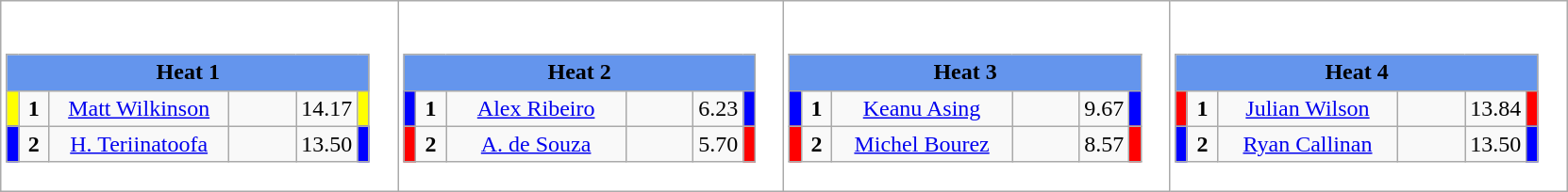<table class="wikitable" style="background:#fff;">
<tr>
<td><div><br><table class="wikitable">
<tr>
<td colspan="6"  style="text-align:center; background:#6495ed;"><strong>Heat 1</strong></td>
</tr>
<tr>
<td style="width:01px; background: #ff0;"></td>
<td style="width:14px; text-align:center;"><strong>1</strong></td>
<td style="width:120px; text-align:center;"><a href='#'>Matt Wilkinson</a></td>
<td style="width:40px; text-align:center;"></td>
<td style="width:20px; text-align:center;">14.17</td>
<td style="width:01px; background: #ff0;"></td>
</tr>
<tr>
<td style="width:01px; background: #00f;"></td>
<td style="width:14px; text-align:center;"><strong>2</strong></td>
<td style="width:120px; text-align:center;"><a href='#'>H. Teriinatoofa</a></td>
<td style="width:40px; text-align:center;"></td>
<td style="width:20px; text-align:center;">13.50</td>
<td style="width:01px; background: #00f;"></td>
</tr>
</table>
</div></td>
<td><div><br><table class="wikitable">
<tr>
<td colspan="6"  style="text-align:center; background:#6495ed;"><strong>Heat 2</strong></td>
</tr>
<tr>
<td style="width:01px; background: #00f;"></td>
<td style="width:14px; text-align:center;"><strong>1</strong></td>
<td style="width:120px; text-align:center;"><a href='#'>Alex Ribeiro</a></td>
<td style="width:40px; text-align:center;"></td>
<td style="width:20px; text-align:center;">6.23</td>
<td style="width:01px; background: #00f;"></td>
</tr>
<tr>
<td style="width:01px; background: #f00;"></td>
<td style="width:14px; text-align:center;"><strong>2</strong></td>
<td style="width:120px; text-align:center;"><a href='#'>A. de Souza</a></td>
<td style="width:40px; text-align:center;"></td>
<td style="width:20px; text-align:center;">5.70</td>
<td style="width:01px; background: #f00;"></td>
</tr>
</table>
</div></td>
<td><div><br><table class="wikitable">
<tr>
<td colspan="6"  style="text-align:center; background:#6495ed;"><strong>Heat 3</strong></td>
</tr>
<tr>
<td style="width:01px; background: #00f;"></td>
<td style="width:14px; text-align:center;"><strong>1</strong></td>
<td style="width:120px; text-align:center;"><a href='#'>Keanu Asing</a></td>
<td style="width:40px; text-align:center;"></td>
<td style="width:20px; text-align:center;">9.67</td>
<td style="width:01px; background: #00f;"></td>
</tr>
<tr>
<td style="width:01px; background: #f00;"></td>
<td style="width:14px; text-align:center;"><strong>2</strong></td>
<td style="width:120px; text-align:center;"><a href='#'>Michel Bourez</a></td>
<td style="width:40px; text-align:center;"></td>
<td style="width:20px; text-align:center;">8.57</td>
<td style="width:01px; background: #f00;"></td>
</tr>
</table>
</div></td>
<td><div><br><table class="wikitable">
<tr>
<td colspan="6"  style="text-align:center; background:#6495ed;"><strong>Heat 4</strong></td>
</tr>
<tr>
<td style="width:01px; background: #f00;"></td>
<td style="width:14px; text-align:center;"><strong>1</strong></td>
<td style="width:120px; text-align:center;"><a href='#'>Julian Wilson</a></td>
<td style="width:40px; text-align:center;"></td>
<td style="width:20px; text-align:center;">13.84</td>
<td style="width:01px; background: #f00;"></td>
</tr>
<tr>
<td style="width:01px; background: #00f;"></td>
<td style="width:14px; text-align:center;"><strong>2</strong></td>
<td style="width:120px; text-align:center;"><a href='#'>Ryan Callinan</a></td>
<td style="width:40px; text-align:center;"></td>
<td style="width:20px; text-align:center;">13.50</td>
<td style="width:01px; background: #00f;"></td>
</tr>
</table>
</div></td>
</tr>
</table>
